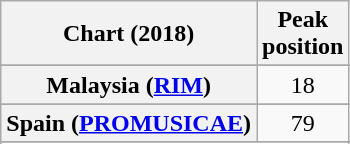<table class="wikitable plainrowheaders sortable" style="text-align:center">
<tr>
<th scope="col">Chart (2018)</th>
<th scope="col">Peak<br> position</th>
</tr>
<tr>
</tr>
<tr>
</tr>
<tr>
</tr>
<tr>
</tr>
<tr>
</tr>
<tr>
</tr>
<tr>
</tr>
<tr>
</tr>
<tr>
</tr>
<tr>
</tr>
<tr>
</tr>
<tr>
</tr>
<tr>
<th scope="row">Malaysia (<a href='#'>RIM</a>)</th>
<td>18</td>
</tr>
<tr>
</tr>
<tr>
</tr>
<tr>
</tr>
<tr>
</tr>
<tr>
</tr>
<tr>
</tr>
<tr>
</tr>
<tr>
<th scope="row">Spain (<a href='#'>PROMUSICAE</a>)</th>
<td>79</td>
</tr>
<tr>
</tr>
<tr>
</tr>
<tr>
</tr>
<tr>
</tr>
</table>
